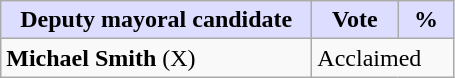<table class="wikitable">
<tr>
<th style="background:#ddf; width:200px;">Deputy mayoral candidate</th>
<th style="background:#ddf; width:50px;">Vote</th>
<th style="background:#ddf; width:30px;">%</th>
</tr>
<tr>
<td><strong>Michael Smith</strong> (X)</td>
<td colspan="2">Acclaimed</td>
</tr>
</table>
